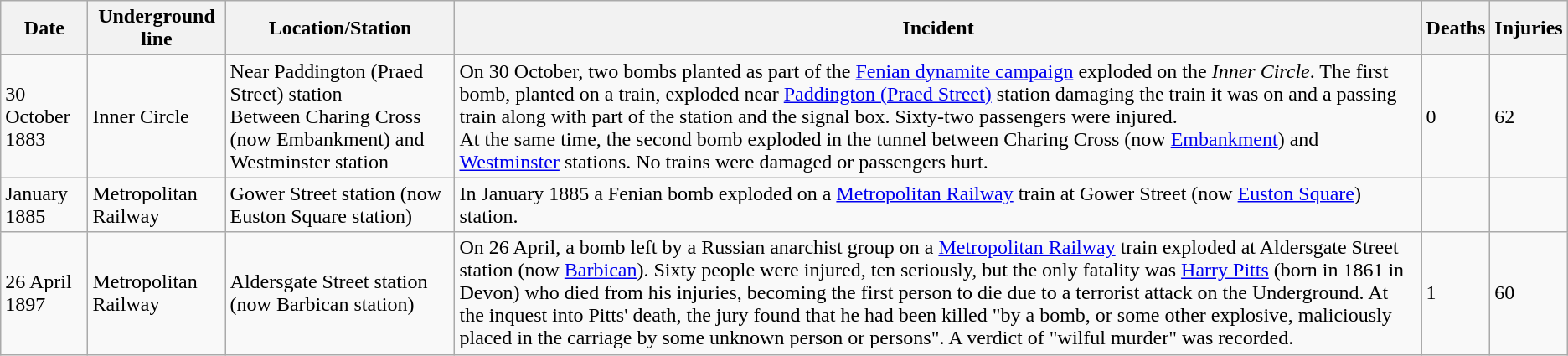<table class="wikitable sortable">
<tr>
<th>Date</th>
<th>Underground line</th>
<th>Location/Station</th>
<th>Incident</th>
<th>Deaths</th>
<th>Injuries</th>
</tr>
<tr>
<td>30 October 1883</td>
<td>Inner Circle</td>
<td>Near Paddington (Praed Street) station<br>Between Charing Cross (now Embankment) and Westminster station</td>
<td>On 30 October, two bombs planted as part of the <a href='#'>Fenian dynamite campaign</a> exploded on the <em>Inner Circle</em>. The first bomb, planted on a train, exploded near <a href='#'>Paddington (Praed Street)</a> station damaging the train it was on and a passing train along with part of the station and the signal box. Sixty-two passengers were injured.<br>At the same time, the second bomb exploded in the tunnel between Charing Cross (now <a href='#'>Embankment</a>) and <a href='#'>Westminster</a> stations. No trains were damaged or passengers hurt.</td>
<td>0</td>
<td>62</td>
</tr>
<tr>
<td>January 1885</td>
<td>Metropolitan Railway</td>
<td>Gower Street station (now Euston Square station)</td>
<td>In January 1885 a Fenian bomb exploded on a <a href='#'>Metropolitan Railway</a> train at Gower Street (now <a href='#'>Euston Square</a>) station.</td>
<td></td>
<td></td>
</tr>
<tr>
<td>26 April 1897</td>
<td>Metropolitan Railway</td>
<td>Aldersgate Street station (now Barbican station)</td>
<td>On 26 April, a bomb left by a Russian anarchist group on a <a href='#'>Metropolitan Railway</a> train exploded at Aldersgate Street station (now <a href='#'>Barbican</a>). Sixty people were injured, ten seriously, but the only fatality was <a href='#'>Harry Pitts</a> (born in 1861 in Devon) who died from his injuries, becoming the first person to die due to a terrorist attack on the Underground.  At the inquest into Pitts' death, the jury found that he had been killed "by a bomb, or some other explosive, maliciously placed in the carriage by some unknown person or persons". A verdict of "wilful murder" was recorded.</td>
<td>1</td>
<td>60</td>
</tr>
</table>
